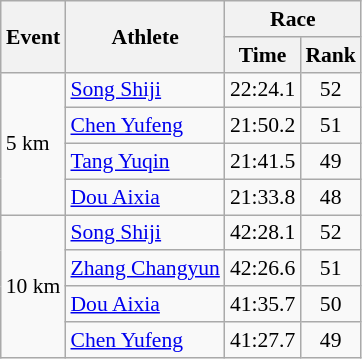<table class="wikitable" border="1" style="font-size:90%">
<tr>
<th rowspan=2>Event</th>
<th rowspan=2>Athlete</th>
<th colspan=2>Race</th>
</tr>
<tr>
<th>Time</th>
<th>Rank</th>
</tr>
<tr>
<td rowspan=4>5 km</td>
<td><a href='#'>Song Shiji</a></td>
<td align=center>22:24.1</td>
<td align=center>52</td>
</tr>
<tr>
<td><a href='#'>Chen Yufeng</a></td>
<td align=center>21:50.2</td>
<td align=center>51</td>
</tr>
<tr>
<td><a href='#'>Tang Yuqin</a></td>
<td align=center>21:41.5</td>
<td align=center>49</td>
</tr>
<tr>
<td><a href='#'>Dou Aixia</a></td>
<td align=center>21:33.8</td>
<td align=center>48</td>
</tr>
<tr>
<td rowspan=4>10 km</td>
<td><a href='#'>Song Shiji</a></td>
<td align=center>42:28.1</td>
<td align=center>52</td>
</tr>
<tr>
<td><a href='#'>Zhang Changyun</a></td>
<td align=center>42:26.6</td>
<td align=center>51</td>
</tr>
<tr>
<td><a href='#'>Dou Aixia</a></td>
<td align=center>41:35.7</td>
<td align=center>50</td>
</tr>
<tr>
<td><a href='#'>Chen Yufeng</a></td>
<td align=center>41:27.7</td>
<td align=center>49</td>
</tr>
</table>
